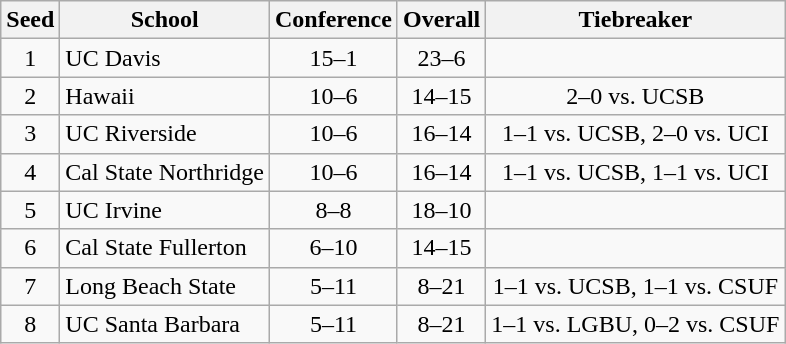<table class="wikitable" style="text-align:center">
<tr>
<th>Seed</th>
<th>School</th>
<th>Conference</th>
<th>Overall</th>
<th>Tiebreaker</th>
</tr>
<tr>
<td>1</td>
<td align=left>UC Davis</td>
<td>15–1</td>
<td>23–6</td>
<td></td>
</tr>
<tr>
<td>2</td>
<td align=left>Hawaii</td>
<td>10–6</td>
<td>14–15</td>
<td>2–0 vs. UCSB</td>
</tr>
<tr>
<td>3</td>
<td align=left>UC Riverside</td>
<td>10–6</td>
<td>16–14</td>
<td>1–1 vs. UCSB, 2–0 vs. UCI</td>
</tr>
<tr>
<td>4</td>
<td align=left>Cal State Northridge</td>
<td>10–6</td>
<td>16–14</td>
<td>1–1 vs. UCSB, 1–1 vs. UCI</td>
</tr>
<tr>
<td>5</td>
<td align=left>UC Irvine</td>
<td>8–8</td>
<td>18–10</td>
<td></td>
</tr>
<tr>
<td>6</td>
<td align=left>Cal State Fullerton</td>
<td>6–10</td>
<td>14–15</td>
<td></td>
</tr>
<tr>
<td>7</td>
<td align=left>Long Beach State</td>
<td>5–11</td>
<td>8–21</td>
<td>1–1 vs. UCSB, 1–1 vs. CSUF</td>
</tr>
<tr>
<td>8</td>
<td align=left>UC Santa Barbara</td>
<td>5–11</td>
<td>8–21</td>
<td>1–1 vs. LGBU, 0–2 vs. CSUF</td>
</tr>
</table>
